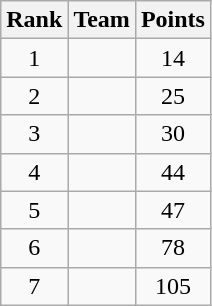<table class="wikitable sortable" style="text-align:center">
<tr>
<th>Rank</th>
<th>Team</th>
<th>Points</th>
</tr>
<tr>
<td>1</td>
<td align=left></td>
<td>14</td>
</tr>
<tr>
<td>2</td>
<td align=left></td>
<td>25</td>
</tr>
<tr>
<td>3</td>
<td align=left></td>
<td>30</td>
</tr>
<tr>
<td>4</td>
<td align=left></td>
<td>44</td>
</tr>
<tr>
<td>5</td>
<td align=left></td>
<td>47</td>
</tr>
<tr>
<td>6</td>
<td align=left></td>
<td>78</td>
</tr>
<tr>
<td>7</td>
<td align=left></td>
<td>105</td>
</tr>
</table>
